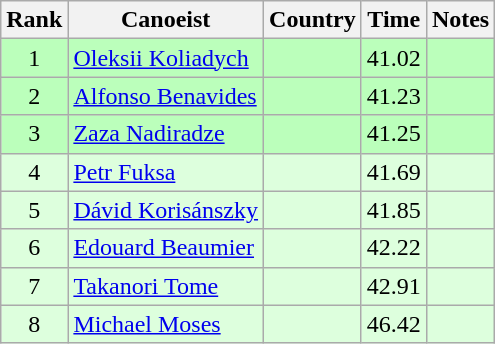<table class="wikitable" style="text-align:center">
<tr>
<th>Rank</th>
<th>Canoeist</th>
<th>Country</th>
<th>Time</th>
<th>Notes</th>
</tr>
<tr bgcolor=bbffbb>
<td>1</td>
<td align="left"><a href='#'>Oleksii Koliadych</a></td>
<td align="left"></td>
<td>41.02</td>
<td></td>
</tr>
<tr bgcolor=bbffbb>
<td>2</td>
<td align="left"><a href='#'>Alfonso Benavides</a></td>
<td align="left"></td>
<td>41.23</td>
<td></td>
</tr>
<tr bgcolor=bbffbb>
<td>3</td>
<td align="left"><a href='#'>Zaza Nadiradze</a></td>
<td align="left"></td>
<td>41.25</td>
<td></td>
</tr>
<tr bgcolor=ddffdd>
<td>4</td>
<td align="left"><a href='#'>Petr Fuksa</a></td>
<td align="left"></td>
<td>41.69</td>
<td></td>
</tr>
<tr bgcolor=ddffdd>
<td>5</td>
<td align="left"><a href='#'>Dávid Korisánszky</a></td>
<td align="left"></td>
<td>41.85</td>
<td></td>
</tr>
<tr bgcolor=ddffdd>
<td>6</td>
<td align="left"><a href='#'>Edouard Beaumier</a></td>
<td align="left"></td>
<td>42.22</td>
<td></td>
</tr>
<tr bgcolor=ddffdd>
<td>7</td>
<td align="left"><a href='#'>Takanori Tome</a></td>
<td align="left"></td>
<td>42.91</td>
<td></td>
</tr>
<tr bgcolor=ddffdd>
<td>8</td>
<td align="left"><a href='#'>Michael Moses</a></td>
<td align="left"></td>
<td>46.42</td>
<td></td>
</tr>
</table>
